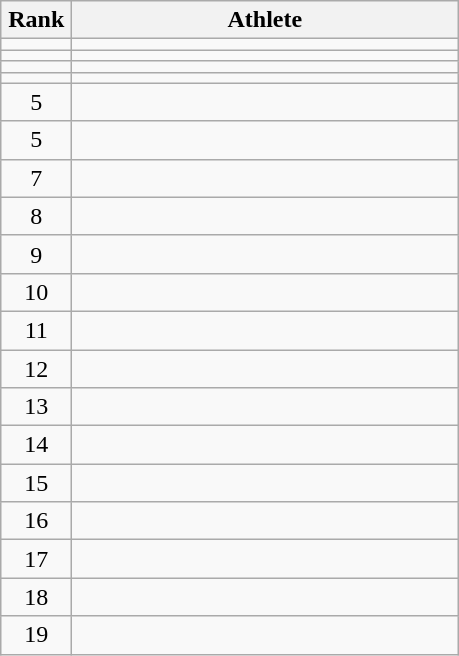<table class="wikitable" style="text-align: center;">
<tr>
<th width=40>Rank</th>
<th width=250>Athlete</th>
</tr>
<tr>
<td></td>
<td align="left"></td>
</tr>
<tr>
<td></td>
<td align="left"></td>
</tr>
<tr>
<td></td>
<td align="left"></td>
</tr>
<tr>
<td></td>
<td align="left"></td>
</tr>
<tr>
<td>5</td>
<td align="left"></td>
</tr>
<tr>
<td>5</td>
<td align="left"></td>
</tr>
<tr>
<td>7</td>
<td align="left"></td>
</tr>
<tr>
<td>8</td>
<td align="left"></td>
</tr>
<tr>
<td>9</td>
<td align="left"></td>
</tr>
<tr>
<td>10</td>
<td align="left"></td>
</tr>
<tr>
<td>11</td>
<td align="left"></td>
</tr>
<tr>
<td>12</td>
<td align="left"></td>
</tr>
<tr>
<td>13</td>
<td align="left"></td>
</tr>
<tr>
<td>14</td>
<td align="left"></td>
</tr>
<tr>
<td>15</td>
<td align="left"></td>
</tr>
<tr>
<td>16</td>
<td align="left"></td>
</tr>
<tr>
<td>17</td>
<td align="left"></td>
</tr>
<tr>
<td>18</td>
<td align="left"></td>
</tr>
<tr>
<td>19</td>
<td align="left"></td>
</tr>
</table>
